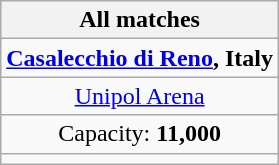<table class="wikitable" style="text-align:center">
<tr>
<th>All matches</th>
</tr>
<tr>
<td><strong><a href='#'>Casalecchio di Reno</a>, Italy</strong></td>
</tr>
<tr>
<td><a href='#'>Unipol Arena</a></td>
</tr>
<tr>
<td>Capacity: <strong>11,000</strong></td>
</tr>
<tr>
<td></td>
</tr>
</table>
